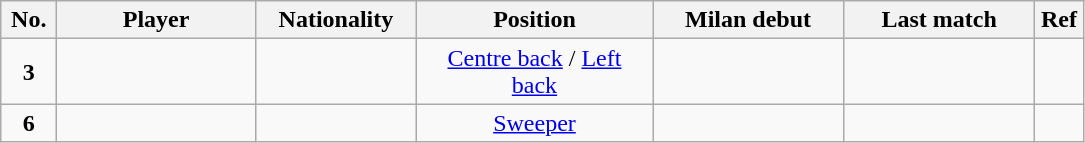<table class="wikitable" style="text-align:center;">
<tr>
<th style="width:30px;">No.</th>
<th style="width:125px;">Player</th>
<th style="width:100px;">Nationality</th>
<th style="width:150px;">Position</th>
<th style="width:120px;">Milan debut</th>
<th style="width:120px;">Last match</th>
<th style="width:25px;">Ref</th>
</tr>
<tr>
<td><strong>3</strong></td>
<td align=left></td>
<td align=left></td>
<td><a href='#'>Centre back</a> / <a href='#'>Left back</a></td>
<td></td>
<td></td>
<td></td>
</tr>
<tr>
<td><strong>6</strong></td>
<td align=left></td>
<td align=left></td>
<td><a href='#'>Sweeper</a></td>
<td></td>
<td></td>
<td></td>
</tr>
</table>
